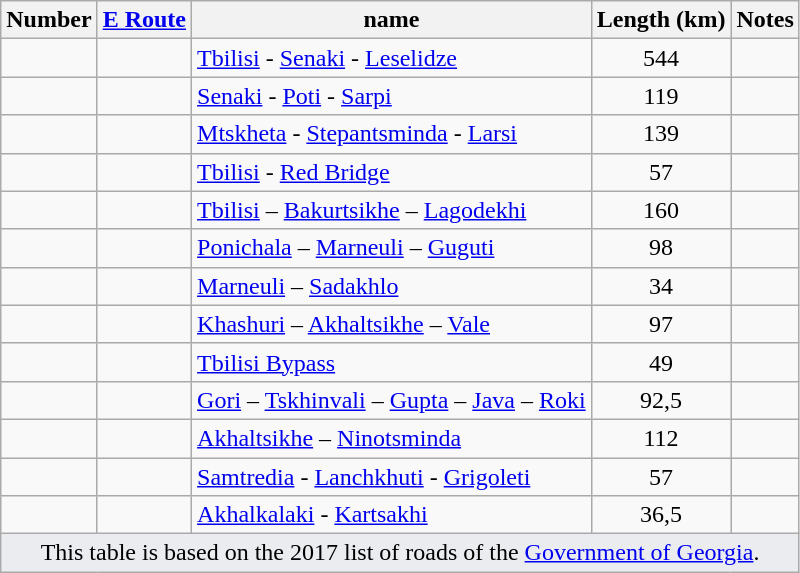<table class="wikitable sortable">
<tr>
<th>Number</th>
<th><a href='#'>E Route</a></th>
<th class="unsortable">name</th>
<th>Length (km)</th>
<th class="unsortable">Notes</th>
</tr>
<tr>
<td align="center"></td>
<td>  </td>
<td><a href='#'>Tbilisi</a> - <a href='#'>Senaki</a> - <a href='#'>Leselidze</a></td>
<td align="center">544</td>
<td></td>
</tr>
<tr>
<td align="center"></td>
<td> </td>
<td><a href='#'>Senaki</a> - <a href='#'>Poti</a> - <a href='#'>Sarpi</a></td>
<td align="center">119</td>
<td></td>
</tr>
<tr>
<td align="center"></td>
<td></td>
<td><a href='#'>Mtskheta</a> - <a href='#'>Stepantsminda</a> - <a href='#'>Larsi</a></td>
<td align="center">139</td>
<td></td>
</tr>
<tr>
<td align="center"></td>
<td> </td>
<td><a href='#'>Tbilisi</a> - <a href='#'>Red Bridge</a></td>
<td align="center">57</td>
<td></td>
</tr>
<tr>
<td align="center"></td>
<td></td>
<td><a href='#'>Tbilisi</a> – <a href='#'>Bakurtsikhe</a> – <a href='#'>Lagodekhi</a></td>
<td align="center">160</td>
<td></td>
</tr>
<tr>
<td align="center"></td>
<td></td>
<td><a href='#'>Ponichala</a> – <a href='#'>Marneuli</a> – <a href='#'>Guguti</a></td>
<td align="center">98</td>
<td></td>
</tr>
<tr>
<td align="center"></td>
<td></td>
<td><a href='#'>Marneuli</a> – <a href='#'>Sadakhlo</a></td>
<td align="center">34</td>
<td></td>
</tr>
<tr>
<td align="center"></td>
<td></td>
<td><a href='#'>Khashuri</a> – <a href='#'>Akhaltsikhe</a> – <a href='#'>Vale</a></td>
<td align="center">97</td>
<td></td>
</tr>
<tr>
<td align="center"></td>
<td> </td>
<td><a href='#'>Tbilisi Bypass</a></td>
<td align="center">49</td>
<td></td>
</tr>
<tr>
<td align="center"></td>
<td></td>
<td><a href='#'>Gori</a> – <a href='#'>Tskhinvali</a> – <a href='#'>Gupta</a> – <a href='#'>Java</a> – <a href='#'>Roki</a></td>
<td align="center">92,5</td>
<td></td>
</tr>
<tr>
<td align="center"></td>
<td></td>
<td><a href='#'>Akhaltsikhe</a> – <a href='#'>Ninotsminda</a></td>
<td align="center">112</td>
<td></td>
</tr>
<tr>
<td align="center"></td>
<td></td>
<td><a href='#'>Samtredia</a> - <a href='#'>Lanchkhuti</a> - <a href='#'>Grigoleti</a></td>
<td align="center">57</td>
<td></td>
</tr>
<tr>
<td align="center"></td>
<td></td>
<td><a href='#'>Akhalkalaki</a> - <a href='#'>Kartsakhi</a></td>
<td align="center">36,5</td>
<td></td>
</tr>
<tr>
<td colspan=8 class="wikitable" style="align:center;text-align:center;background-color:#eaecf0">This table is based on the 2017 list of roads of the <a href='#'>Government of Georgia</a>.</td>
</tr>
</table>
